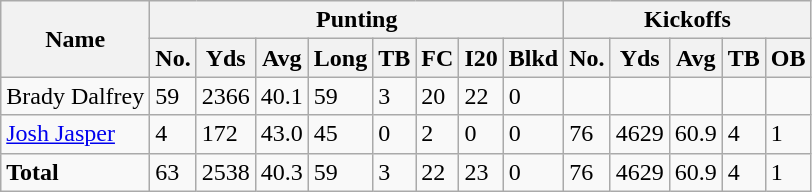<table class="wikitable" style="white-space:nowrap;">
<tr>
<th rowspan="2">Name</th>
<th colspan="8">Punting</th>
<th colspan="5">Kickoffs</th>
</tr>
<tr>
<th>No.</th>
<th>Yds</th>
<th>Avg</th>
<th>Long</th>
<th>TB</th>
<th>FC</th>
<th>I20</th>
<th>Blkd</th>
<th>No.</th>
<th>Yds</th>
<th>Avg</th>
<th>TB</th>
<th>OB</th>
</tr>
<tr>
<td>Brady Dalfrey</td>
<td>59</td>
<td>2366</td>
<td>40.1</td>
<td>59</td>
<td>3</td>
<td>20</td>
<td>22</td>
<td>0</td>
<td></td>
<td></td>
<td></td>
<td></td>
<td></td>
</tr>
<tr>
<td><a href='#'>Josh Jasper</a></td>
<td>4</td>
<td>172</td>
<td>43.0</td>
<td>45</td>
<td>0</td>
<td>2</td>
<td>0</td>
<td>0</td>
<td>76</td>
<td>4629</td>
<td>60.9</td>
<td>4</td>
<td>1</td>
</tr>
<tr>
<td><strong>Total</strong></td>
<td>63</td>
<td>2538</td>
<td>40.3</td>
<td>59</td>
<td>3</td>
<td>22</td>
<td 22>23</td>
<td>0</td>
<td>76</td>
<td>4629</td>
<td>60.9</td>
<td>4</td>
<td>1</td>
</tr>
</table>
